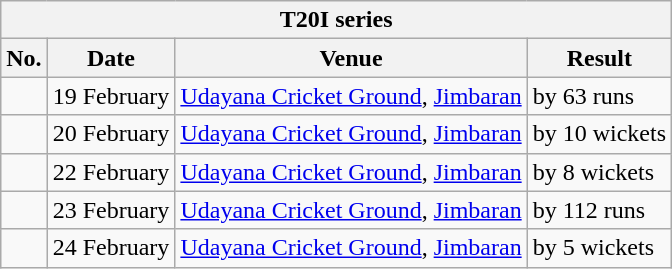<table class="wikitable">
<tr>
<th colspan="5">T20I series</th>
</tr>
<tr>
<th>No.</th>
<th>Date</th>
<th>Venue</th>
<th>Result</th>
</tr>
<tr>
<td></td>
<td>19 February</td>
<td><a href='#'>Udayana Cricket Ground</a>, <a href='#'>Jimbaran</a></td>
<td> by 63 runs</td>
</tr>
<tr>
<td></td>
<td>20 February</td>
<td><a href='#'>Udayana Cricket Ground</a>, <a href='#'>Jimbaran</a></td>
<td> by 10 wickets</td>
</tr>
<tr>
<td></td>
<td>22 February</td>
<td><a href='#'>Udayana Cricket Ground</a>, <a href='#'>Jimbaran</a></td>
<td> by 8 wickets</td>
</tr>
<tr>
<td></td>
<td>23 February</td>
<td><a href='#'>Udayana Cricket Ground</a>, <a href='#'>Jimbaran</a></td>
<td> by 112 runs</td>
</tr>
<tr>
<td></td>
<td>24 February</td>
<td><a href='#'>Udayana Cricket Ground</a>, <a href='#'>Jimbaran</a></td>
<td> by 5 wickets</td>
</tr>
</table>
